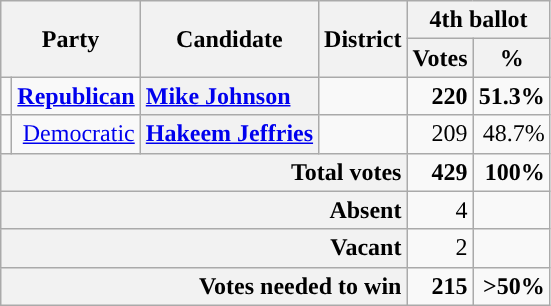<table class="wikitable plainrowheaders sortable" style="text-align: right;">
<tr>
<th colspan="2" rowspan="2" scope="col" class="unsortable">Party</th>
<th rowspan="2" scope="col" class="unsortable">Candidate</th>
<th rowspan="2" scope="col" class="unsortable">District</th>
<th colspan="2" scope="col">4th ballot<br></th>
</tr>
<tr>
<th scope="col" data-sort-type="number">Votes</th>
<th scope="col" class="unsortable">%</th>
</tr>
<tr>
<td style="background-color:"></td>
<td><strong><a href='#'>Republican</a></strong></td>
<th scope="row" style="text-align: left;"><strong><a href='#'>Mike Johnson</a></strong></th>
<td style="text-align: center;"><strong></strong></td>
<td><strong>220</strong></td>
<td><strong>51.3%</strong></td>
</tr>
<tr>
<td style="background-color:"></td>
<td><a href='#'>Democratic</a></td>
<th scope="row" style="text-align: left;"><a href='#'>Hakeem Jeffries</a></th>
<td style="text-align: center;"></td>
<td>209</td>
<td>48.7%</td>
</tr>
<tr class="sortbottom">
<th colspan="4" scope="row" style="text-align: right;"><strong>Total votes</strong></th>
<td><strong>429</strong></td>
<td><strong>100%</strong></td>
</tr>
<tr class="sortbottom">
<th colspan="4" scope="row" style="text-align: right;">Absent</th>
<td>4</td>
<td></td>
</tr>
<tr class="sortbottom">
<th colspan="4" scope="row" style="text-align: right;">Vacant</th>
<td>2</td>
<td></td>
</tr>
<tr class="sortbottom">
<th colspan="4" scope="row" style="text-align: right;">Votes needed to win</th>
<td><strong>215</strong></td>
<td><strong>>50%</strong></td>
</tr>
</table>
